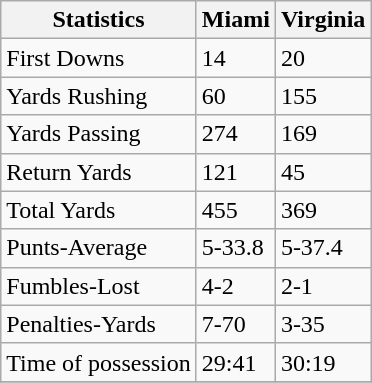<table class="wikitable">
<tr>
<th>Statistics</th>
<th>Miami</th>
<th>Virginia</th>
</tr>
<tr>
<td>First Downs</td>
<td>14</td>
<td>20</td>
</tr>
<tr>
<td>Yards Rushing</td>
<td>60</td>
<td>155</td>
</tr>
<tr>
<td>Yards Passing</td>
<td>274</td>
<td>169</td>
</tr>
<tr>
<td>Return Yards</td>
<td>121</td>
<td>45</td>
</tr>
<tr>
<td>Total Yards</td>
<td>455</td>
<td>369</td>
</tr>
<tr>
<td>Punts-Average</td>
<td>5-33.8</td>
<td>5-37.4</td>
</tr>
<tr>
<td>Fumbles-Lost</td>
<td>4-2</td>
<td>2-1</td>
</tr>
<tr>
<td>Penalties-Yards</td>
<td>7-70</td>
<td>3-35</td>
</tr>
<tr>
<td>Time of possession</td>
<td>29:41</td>
<td>30:19</td>
</tr>
<tr>
</tr>
</table>
